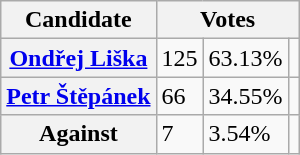<table class="wikitable">
<tr>
<th>Candidate</th>
<th colspan=3>Votes</th>
</tr>
<tr>
<th><a href='#'>Ondřej Liška</a></th>
<td>125</td>
<td>63.13%</td>
<td></td>
</tr>
<tr>
<th><a href='#'>Petr Štěpánek</a></th>
<td>66</td>
<td>34.55%</td>
<td></td>
</tr>
<tr>
<th>Against</th>
<td>7</td>
<td>3.54%</td>
<td></td>
</tr>
</table>
